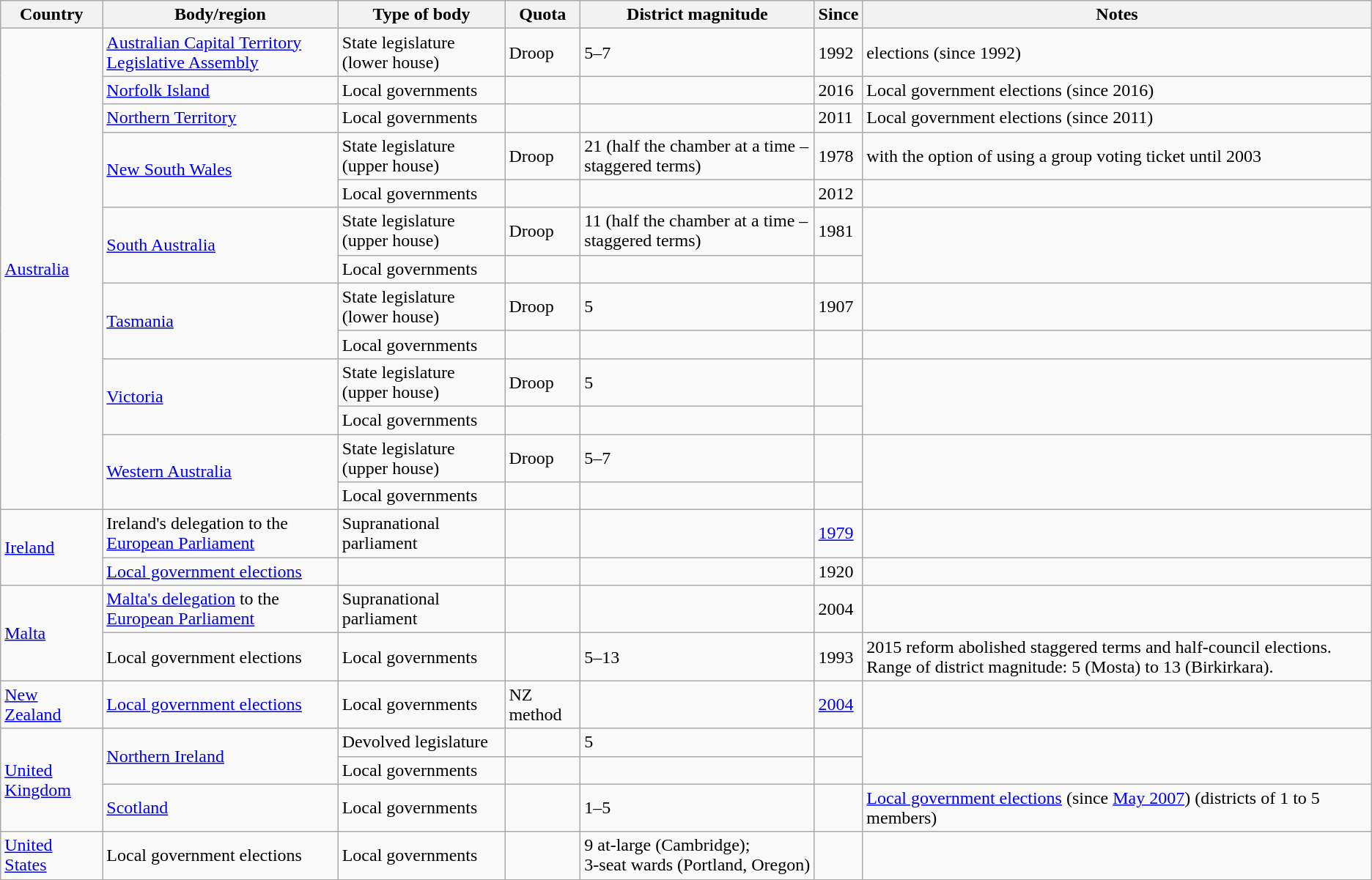<table class="wikitable">
<tr>
<th>Country</th>
<th>Body/region</th>
<th>Type of body</th>
<th>Quota</th>
<th>District magnitude</th>
<th>Since</th>
<th>Notes</th>
</tr>
<tr>
<td rowspan="13"><a href='#'>Australia</a></td>
<td><a href='#'>Australian Capital Territory</a> <a href='#'>Legislative Assembly</a></td>
<td>State legislature (lower house)</td>
<td>Droop</td>
<td>5–7</td>
<td>1992</td>
<td>elections (since 1992)</td>
</tr>
<tr>
<td><a href='#'>Norfolk Island</a></td>
<td>Local governments</td>
<td></td>
<td></td>
<td>2016</td>
<td>Local government elections (since 2016)</td>
</tr>
<tr>
<td><a href='#'>Northern Territory</a></td>
<td>Local governments</td>
<td></td>
<td></td>
<td>2011</td>
<td>Local government elections (since 2011)</td>
</tr>
<tr>
<td rowspan="2"><a href='#'>New South Wales</a></td>
<td>State legislature (upper house)</td>
<td>Droop</td>
<td>21 (half the chamber at a time – staggered terms)</td>
<td>1978</td>
<td>with the option of using a group voting ticket until 2003</td>
</tr>
<tr>
<td>Local governments</td>
<td></td>
<td></td>
<td>2012</td>
<td></td>
</tr>
<tr>
<td rowspan="2"><a href='#'>South Australia</a></td>
<td>State legislature (upper house)</td>
<td>Droop</td>
<td>11 (half the chamber at a time – staggered terms)</td>
<td>1981</td>
<td rowspan="2"></td>
</tr>
<tr>
<td>Local governments</td>
<td></td>
<td></td>
<td></td>
</tr>
<tr>
<td rowspan="2"><a href='#'>Tasmania</a></td>
<td>State legislature (lower house)</td>
<td>Droop</td>
<td>5</td>
<td>1907</td>
<td></td>
</tr>
<tr>
<td>Local governments</td>
<td></td>
<td></td>
<td></td>
<td></td>
</tr>
<tr>
<td rowspan="2"><a href='#'>Victoria</a></td>
<td>State legislature (upper house)</td>
<td>Droop</td>
<td>5</td>
<td></td>
<td rowspan="2"></td>
</tr>
<tr>
<td>Local governments</td>
<td></td>
<td></td>
<td></td>
</tr>
<tr>
<td rowspan="2"><a href='#'>Western Australia</a></td>
<td>State legislature (upper house)</td>
<td>Droop</td>
<td>5–7</td>
<td></td>
<td rowspan="2"></td>
</tr>
<tr>
<td>Local governments</td>
<td></td>
<td></td>
<td></td>
</tr>
<tr>
<td rowspan="2"><a href='#'>Ireland</a></td>
<td>Ireland's delegation to the <a href='#'>European Parliament</a></td>
<td>Supranational parliament</td>
<td></td>
<td></td>
<td><a href='#'>1979</a></td>
<td></td>
</tr>
<tr>
<td><a href='#'>Local government elections</a></td>
<td></td>
<td></td>
<td></td>
<td>1920</td>
<td></td>
</tr>
<tr>
<td rowspan="2"><a href='#'>Malta</a></td>
<td><a href='#'>Malta's delegation</a> to the <a href='#'>European Parliament</a></td>
<td>Supranational parliament</td>
<td></td>
<td></td>
<td>2004</td>
<td></td>
</tr>
<tr>
<td>Local government elections</td>
<td>Local governments</td>
<td></td>
<td>5–13</td>
<td>1993</td>
<td>2015 reform abolished staggered terms and half-council elections. Range of district magnitude: 5 (Mosta) to 13 (Birkirkara).</td>
</tr>
<tr>
<td><a href='#'>New Zealand</a></td>
<td><a href='#'>Local government elections</a></td>
<td>Local governments</td>
<td>NZ method</td>
<td></td>
<td><a href='#'>2004</a></td>
<td></td>
</tr>
<tr>
<td rowspan="3"><a href='#'>United Kingdom</a></td>
<td rowspan="2"><a href='#'>Northern Ireland</a></td>
<td>Devolved legislature</td>
<td></td>
<td>5</td>
<td></td>
<td rowspan="2"></td>
</tr>
<tr>
<td>Local governments</td>
<td></td>
<td></td>
<td></td>
</tr>
<tr>
<td><a href='#'>Scotland</a></td>
<td>Local governments</td>
<td></td>
<td>1–5</td>
<td></td>
<td><a href='#'>Local government elections</a> (since <a href='#'>May 2007</a>) (districts of 1 to 5 members)</td>
</tr>
<tr>
<td><a href='#'>United States</a></td>
<td>Local government elections</td>
<td>Local governments</td>
<td></td>
<td>9 at-large (Cambridge);<br>3-seat wards (Portland, Oregon)</td>
<td></td>
<td></td>
</tr>
</table>
